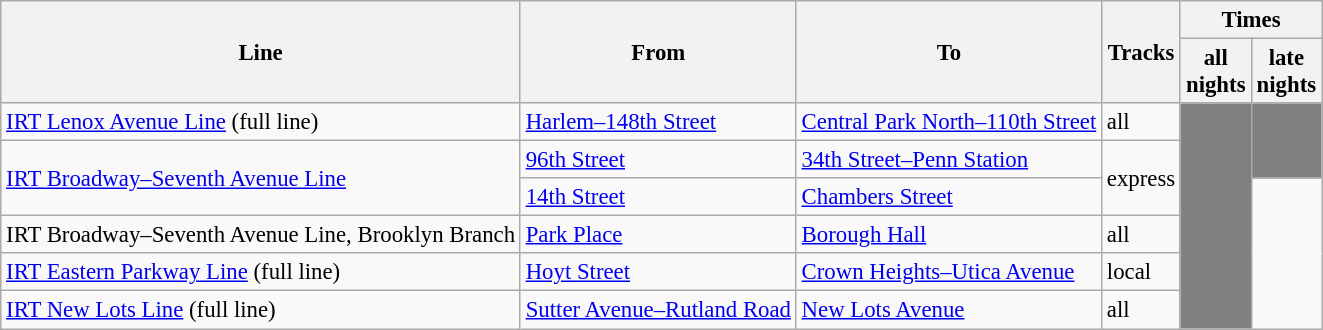<table class="wikitable collapsible" style="font-size:95%;">
<tr>
<th rowspan=2>Line</th>
<th rowspan=2>From</th>
<th rowspan=2>To</th>
<th rowspan=2>Tracks</th>
<th colspan=2>Times</th>
</tr>
<tr>
<th width=40>all  nights</th>
<th width=40>late nights</th>
</tr>
<tr>
<td><a href='#'>IRT Lenox Avenue Line</a> (full line)</td>
<td><a href='#'>Harlem–148th Street</a></td>
<td><a href='#'>Central Park North–110th Street</a></td>
<td>all</td>
<td rowspan=6 style="background:gray"> </td>
<td rowspan=2 style="background:gray"> </td>
</tr>
<tr>
<td rowspan=2><a href='#'>IRT Broadway–Seventh Avenue Line</a></td>
<td><a href='#'>96th Street</a></td>
<td><a href='#'>34th Street–Penn Station</a></td>
<td rowspan=2>express</td>
</tr>
<tr>
<td><a href='#'>14th Street</a></td>
<td><a href='#'>Chambers Street</a></td>
<td rowspan=4> </td>
</tr>
<tr>
<td>IRT Broadway–Seventh Avenue Line, Brooklyn Branch</td>
<td><a href='#'>Park Place</a></td>
<td><a href='#'>Borough Hall</a></td>
<td>all</td>
</tr>
<tr>
<td><a href='#'>IRT Eastern Parkway Line</a> (full line)</td>
<td><a href='#'>Hoyt Street</a></td>
<td><a href='#'>Crown Heights–Utica Avenue</a></td>
<td>local</td>
</tr>
<tr>
<td><a href='#'>IRT New Lots Line</a> (full line)</td>
<td><a href='#'>Sutter Avenue–Rutland Road</a></td>
<td><a href='#'>New Lots Avenue</a></td>
<td>all</td>
</tr>
</table>
